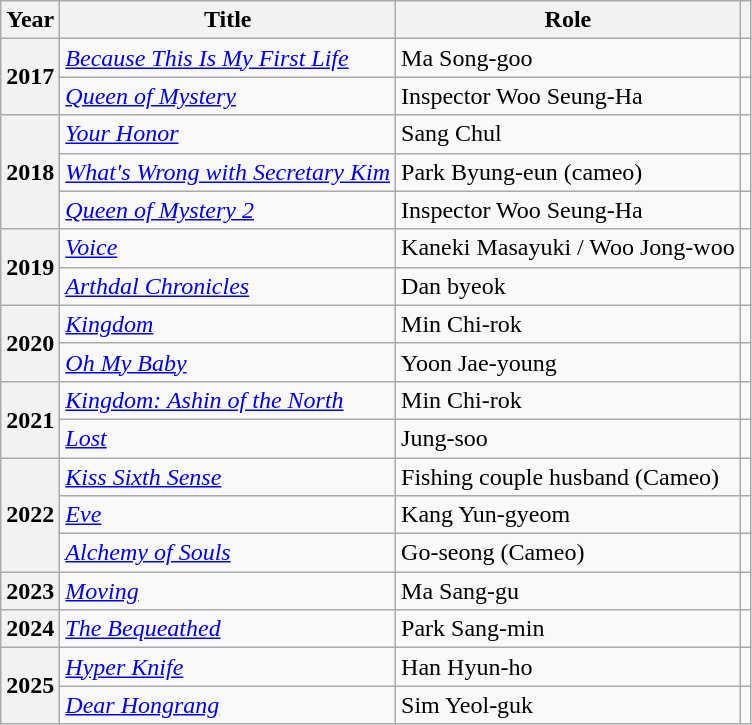<table class="wikitable plainrowheaders">
<tr>
<th scope="col">Year</th>
<th scope="col">Title</th>
<th scope="col">Role</th>
<th scope="col" class="unsortable"></th>
</tr>
<tr>
<th scope="row" rowspan="2">2017</th>
<td><em><a href='#'>Because This Is My First Life</a></em></td>
<td>Ma Song-goo</td>
<td style="text-align:center"></td>
</tr>
<tr>
<td><em><a href='#'>Queen of Mystery</a></em></td>
<td>Inspector Woo Seung-Ha</td>
<td style="text-align:center"></td>
</tr>
<tr>
<th scope="row" rowspan="3">2018</th>
<td><em><a href='#'>Your Honor</a></em></td>
<td>Sang Chul</td>
<td style="text-align:center"></td>
</tr>
<tr>
<td><em><a href='#'>What's Wrong with Secretary Kim</a></em></td>
<td>Park Byung-eun (cameo)</td>
<td style="text-align:center"></td>
</tr>
<tr>
<td><em><a href='#'>Queen of Mystery 2</a></em></td>
<td>Inspector Woo Seung-Ha</td>
<td style="text-align:center"></td>
</tr>
<tr>
<th scope="row" rowspan="2">2019</th>
<td><em><a href='#'>Voice</a></em></td>
<td>Kaneki Masayuki / Woo Jong-woo</td>
<td style="text-align:center"></td>
</tr>
<tr>
<td><em><a href='#'>Arthdal Chronicles</a></em></td>
<td>Dan byeok</td>
<td style="text-align:center"></td>
</tr>
<tr>
<th scope="row" rowspan="2">2020</th>
<td><em><a href='#'>Kingdom</a></em></td>
<td>Min Chi-rok</td>
<td style="text-align:center"></td>
</tr>
<tr>
<td><em><a href='#'>Oh My Baby</a></em></td>
<td>Yoon Jae-young</td>
<td style="text-align:center"></td>
</tr>
<tr>
<th scope="row" rowspan="2">2021</th>
<td><em><a href='#'>Kingdom: Ashin of the North</a></em></td>
<td>Min Chi-rok</td>
<td style="text-align:center"></td>
</tr>
<tr>
<td><em><a href='#'>Lost</a></em></td>
<td>Jung-soo</td>
<td style="text-align:center"></td>
</tr>
<tr>
<th scope="row" rowspan="3">2022</th>
<td><em><a href='#'>Kiss Sixth Sense</a></em></td>
<td>Fishing couple husband (Cameo)</td>
<td style="text-align:center"></td>
</tr>
<tr>
<td><em><a href='#'>Eve</a></em></td>
<td>Kang Yun-gyeom</td>
<td style="text-align:center"></td>
</tr>
<tr>
<td><em><a href='#'>Alchemy of Souls</a></em></td>
<td>Go-seong (Cameo)</td>
<td style="text-align:center"></td>
</tr>
<tr>
<th scope="row">2023</th>
<td><em><a href='#'>Moving</a></em></td>
<td>Ma Sang-gu</td>
<td style="text-align:center"></td>
</tr>
<tr>
<th scope="row">2024</th>
<td><em><a href='#'>The Bequeathed</a></em></td>
<td>Park Sang-min</td>
<td style="text-align:center"></td>
</tr>
<tr>
<th scope="row" rowspan="2">2025</th>
<td><em><a href='#'>Hyper Knife</a></em></td>
<td>Han Hyun-ho</td>
<td style="text-align:center"></td>
</tr>
<tr>
<td><em><a href='#'>Dear Hongrang</a></em></td>
<td>Sim Yeol-guk</td>
<td style="text-align:center"></td>
</tr>
</table>
